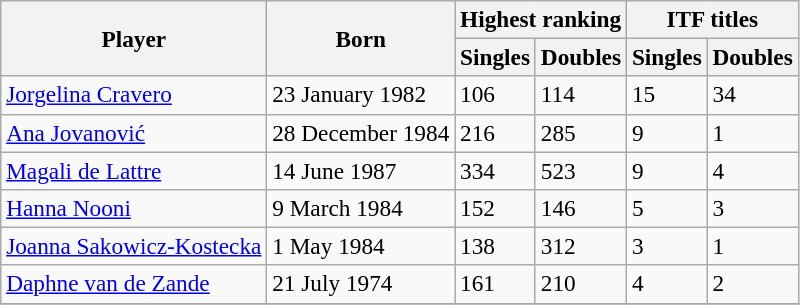<table class=wikitable style=font-size:97%>
<tr>
<th rowspan="2">Player</th>
<th rowspan="2">Born</th>
<th colspan="2">Highest ranking</th>
<th colspan="2">ITF titles</th>
</tr>
<tr>
<th>Singles</th>
<th>Doubles</th>
<th>Singles</th>
<th>Doubles</th>
</tr>
<tr>
<td> <a href='#'>Jorgelina Cravero</a></td>
<td>23 January 1982</td>
<td>106</td>
<td>114</td>
<td>15</td>
<td>34</td>
</tr>
<tr>
<td> <a href='#'>Ana Jovanović</a></td>
<td>28 December 1984</td>
<td>216</td>
<td>285</td>
<td>9</td>
<td>1</td>
</tr>
<tr>
<td> <a href='#'>Magali de Lattre</a></td>
<td>14 June 1987</td>
<td>334</td>
<td>523</td>
<td>9</td>
<td>4</td>
</tr>
<tr>
<td> <a href='#'>Hanna Nooni</a></td>
<td>9 March 1984</td>
<td>152</td>
<td>146</td>
<td>5</td>
<td>3</td>
</tr>
<tr>
<td> <a href='#'>Joanna Sakowicz-Kostecka</a></td>
<td>1 May 1984</td>
<td>138</td>
<td>312</td>
<td>3</td>
<td>1</td>
</tr>
<tr>
<td> <a href='#'>Daphne van de Zande</a></td>
<td>21 July 1974</td>
<td>161</td>
<td>210</td>
<td>4</td>
<td>2</td>
</tr>
<tr>
</tr>
</table>
